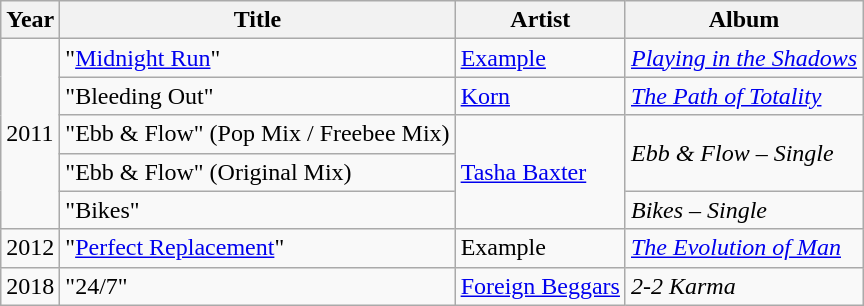<table class="wikitable">
<tr>
<th>Year</th>
<th>Title</th>
<th>Artist</th>
<th>Album</th>
</tr>
<tr>
<td rowspan="5">2011</td>
<td>"<a href='#'>Midnight Run</a>"</td>
<td><a href='#'>Example</a></td>
<td><em><a href='#'>Playing in the Shadows</a></em></td>
</tr>
<tr>
<td>"Bleeding Out"</td>
<td><a href='#'>Korn</a></td>
<td><em><a href='#'>The Path of Totality</a></em></td>
</tr>
<tr>
<td>"Ebb & Flow" (Pop Mix / Freebee Mix)</td>
<td rowspan="3"><a href='#'>Tasha Baxter</a></td>
<td rowspan="2"><em>Ebb & Flow – Single</em></td>
</tr>
<tr>
<td>"Ebb & Flow" (Original Mix)</td>
</tr>
<tr>
<td>"Bikes"</td>
<td><em>Bikes – Single</em></td>
</tr>
<tr>
<td>2012</td>
<td>"<a href='#'>Perfect Replacement</a>"</td>
<td>Example</td>
<td><em><a href='#'>The Evolution of Man</a></em></td>
</tr>
<tr>
<td>2018</td>
<td>"24/7"</td>
<td><a href='#'>Foreign Beggars</a></td>
<td><em>2-2 Karma</em></td>
</tr>
</table>
